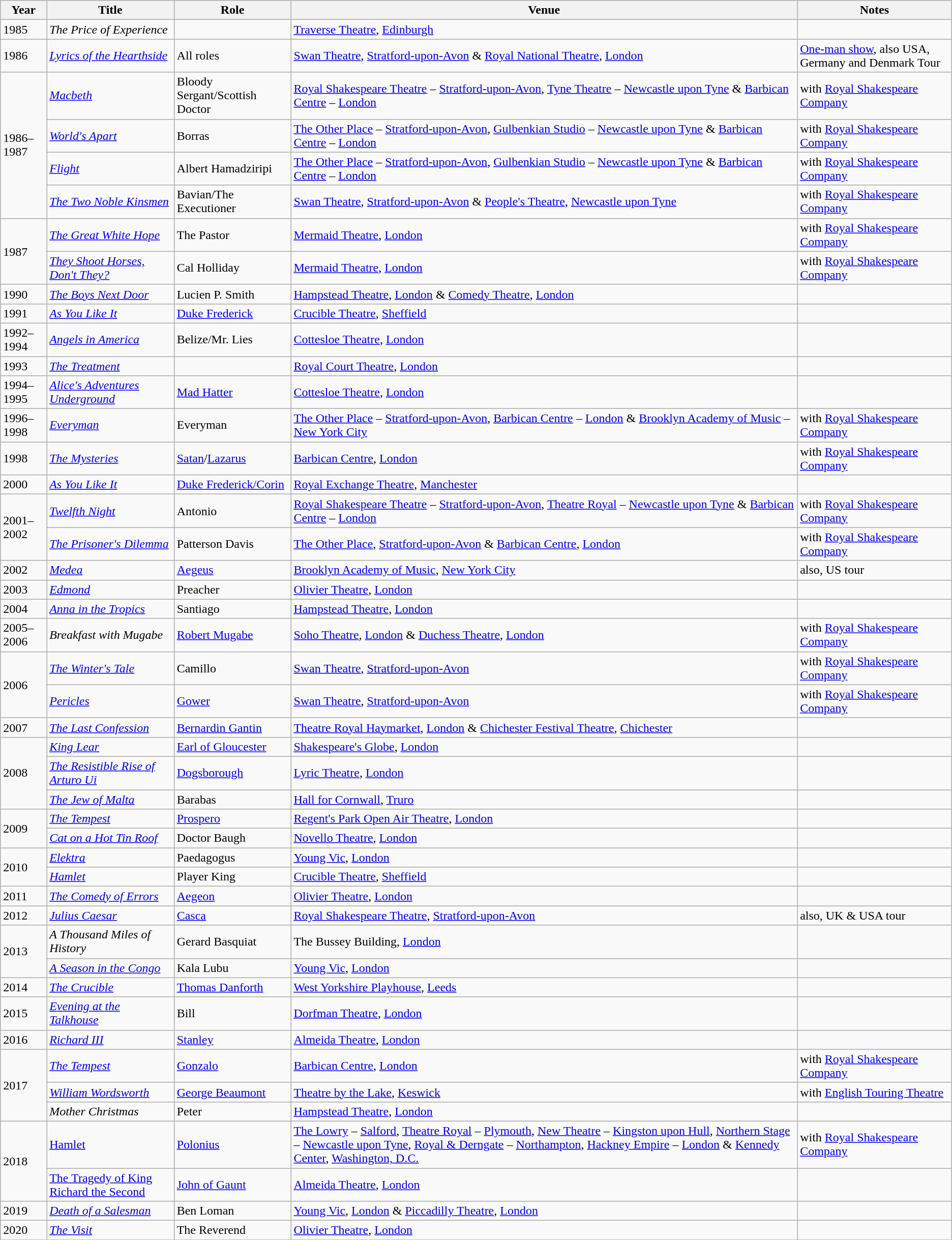<table class="wikitable">
<tr>
<th>Year</th>
<th>Title</th>
<th>Role</th>
<th>Venue</th>
<th>Notes</th>
</tr>
<tr>
<td>1985</td>
<td><em>The Price of Experience</em></td>
<td></td>
<td><a href='#'>Traverse Theatre</a>, <a href='#'>Edinburgh</a></td>
<td></td>
</tr>
<tr>
<td>1986</td>
<td><em><a href='#'>Lyrics of the Hearthside</a></em></td>
<td>All roles</td>
<td><a href='#'>Swan Theatre</a>, <a href='#'>Stratford-upon-Avon</a> & <a href='#'>Royal National Theatre</a>, <a href='#'>London</a></td>
<td><a href='#'>One-man show</a>, also USA, Germany and Denmark Tour</td>
</tr>
<tr>
<td rowspan="4">1986–1987</td>
<td><em><a href='#'>Macbeth</a></em></td>
<td>Bloody Sergant/Scottish Doctor</td>
<td><a href='#'>Royal Shakespeare Theatre</a> – <a href='#'>Stratford-upon-Avon</a>, <a href='#'>Tyne Theatre</a> – <a href='#'>Newcastle upon Tyne</a> & <a href='#'>Barbican Centre</a> – <a href='#'>London</a></td>
<td>with <a href='#'>Royal Shakespeare Company</a></td>
</tr>
<tr>
<td><em><a href='#'>World's Apart</a></em></td>
<td>Borras</td>
<td><a href='#'>The Other Place</a> – <a href='#'>Stratford-upon-Avon</a>, <a href='#'>Gulbenkian Studio</a> – <a href='#'>Newcastle upon Tyne</a> & <a href='#'>Barbican Centre</a> – <a href='#'>London</a></td>
<td>with <a href='#'>Royal Shakespeare Company</a></td>
</tr>
<tr>
<td><em><a href='#'>Flight</a></em></td>
<td>Albert Hamadziripi</td>
<td><a href='#'>The Other Place</a> – <a href='#'>Stratford-upon-Avon</a>, <a href='#'>Gulbenkian Studio</a> – <a href='#'>Newcastle upon Tyne</a> & <a href='#'>Barbican Centre</a> – <a href='#'>London</a></td>
<td>with <a href='#'>Royal Shakespeare Company</a></td>
</tr>
<tr>
<td><em><a href='#'>The Two Noble Kinsmen</a></em></td>
<td>Bavian/The Executioner</td>
<td><a href='#'>Swan Theatre</a>, <a href='#'>Stratford-upon-Avon</a> & <a href='#'>People's Theatre</a>, <a href='#'>Newcastle upon Tyne</a></td>
<td>with <a href='#'>Royal Shakespeare Company</a></td>
</tr>
<tr>
<td rowspan="2">1987</td>
<td><em><a href='#'>The Great White Hope</a></em></td>
<td>The Pastor</td>
<td><a href='#'>Mermaid Theatre</a>, <a href='#'>London</a></td>
<td>with <a href='#'>Royal Shakespeare Company</a></td>
</tr>
<tr>
<td><em><a href='#'>They Shoot Horses, Don't They?</a></em></td>
<td>Cal Holliday</td>
<td><a href='#'>Mermaid Theatre</a>, <a href='#'>London</a></td>
<td>with <a href='#'>Royal Shakespeare Company</a></td>
</tr>
<tr>
<td>1990</td>
<td><em><a href='#'>The Boys Next Door</a></em></td>
<td>Lucien P. Smith</td>
<td><a href='#'>Hampstead Theatre</a>, <a href='#'>London</a> & <a href='#'>Comedy Theatre</a>, <a href='#'>London</a></td>
<td></td>
</tr>
<tr>
<td>1991</td>
<td><em><a href='#'>As You Like It</a></em></td>
<td><a href='#'>Duke Frederick</a></td>
<td><a href='#'>Crucible Theatre</a>, <a href='#'>Sheffield</a></td>
<td></td>
</tr>
<tr>
<td>1992–1994</td>
<td><em><a href='#'>Angels in America</a></em></td>
<td>Belize/Mr. Lies</td>
<td><a href='#'>Cottesloe Theatre</a>, <a href='#'>London</a></td>
<td></td>
</tr>
<tr>
<td>1993</td>
<td><em><a href='#'>The Treatment</a></em></td>
<td></td>
<td><a href='#'>Royal Court Theatre</a>, <a href='#'>London</a></td>
</tr>
<tr>
<td>1994–1995</td>
<td><em><a href='#'>Alice's Adventures Underground</a></em></td>
<td><a href='#'>Mad Hatter</a></td>
<td><a href='#'>Cottesloe Theatre</a>, <a href='#'>London</a></td>
<td></td>
</tr>
<tr>
<td>1996–1998</td>
<td><em><a href='#'>Everyman</a></em></td>
<td>Everyman</td>
<td><a href='#'>The Other Place</a> – <a href='#'>Stratford-upon-Avon</a>, <a href='#'>Barbican Centre</a> – <a href='#'>London</a> & <a href='#'>Brooklyn Academy of Music</a> – <a href='#'>New York City</a></td>
<td>with <a href='#'>Royal Shakespeare Company</a></td>
</tr>
<tr>
<td>1998</td>
<td><em><a href='#'>The Mysteries</a></em></td>
<td><a href='#'>Satan</a>/<a href='#'>Lazarus</a></td>
<td><a href='#'>Barbican Centre</a>, <a href='#'>London</a></td>
<td>with <a href='#'>Royal Shakespeare Company</a></td>
</tr>
<tr>
<td>2000</td>
<td><em><a href='#'>As You Like It</a></em></td>
<td><a href='#'>Duke Frederick/Corin</a></td>
<td><a href='#'>Royal Exchange Theatre</a>, <a href='#'>Manchester</a></td>
<td></td>
</tr>
<tr>
<td rowspan="2">2001–2002</td>
<td><em><a href='#'>Twelfth Night</a></em></td>
<td>Antonio</td>
<td><a href='#'>Royal Shakespeare Theatre</a> – <a href='#'>Stratford-upon-Avon</a>, <a href='#'>Theatre Royal</a> – <a href='#'>Newcastle upon Tyne</a> & <a href='#'>Barbican Centre</a> – <a href='#'>London</a></td>
<td>with <a href='#'>Royal Shakespeare Company</a></td>
</tr>
<tr>
<td><em><a href='#'>The Prisoner's Dilemma</a></em></td>
<td>Patterson Davis</td>
<td><a href='#'>The Other Place</a>, <a href='#'>Stratford-upon-Avon</a> & <a href='#'>Barbican Centre</a>, <a href='#'>London</a></td>
<td>with <a href='#'>Royal Shakespeare Company</a></td>
</tr>
<tr>
<td>2002</td>
<td><em><a href='#'>Medea</a></em></td>
<td><a href='#'>Aegeus</a></td>
<td><a href='#'>Brooklyn Academy of Music</a>, <a href='#'>New York City</a></td>
<td>also, US tour</td>
</tr>
<tr>
<td>2003</td>
<td><em><a href='#'>Edmond</a></em></td>
<td>Preacher</td>
<td><a href='#'>Olivier Theatre</a>, <a href='#'>London</a></td>
<td></td>
</tr>
<tr>
<td>2004</td>
<td><em><a href='#'>Anna in the Tropics</a></em></td>
<td>Santiago</td>
<td><a href='#'>Hampstead Theatre</a>, <a href='#'>London</a></td>
<td></td>
</tr>
<tr>
<td>2005–2006</td>
<td><em>Breakfast with Mugabe</em></td>
<td><a href='#'>Robert Mugabe</a></td>
<td><a href='#'>Soho Theatre</a>, <a href='#'>London</a> & <a href='#'>Duchess Theatre</a>, <a href='#'>London</a></td>
<td>with <a href='#'>Royal Shakespeare Company</a></td>
</tr>
<tr>
<td rowspan="2">2006</td>
<td><em><a href='#'>The Winter's Tale</a></em></td>
<td>Camillo</td>
<td><a href='#'>Swan Theatre</a>, <a href='#'>Stratford-upon-Avon</a></td>
<td>with <a href='#'>Royal Shakespeare Company</a></td>
</tr>
<tr>
<td><em><a href='#'>Pericles</a></em></td>
<td><a href='#'>Gower</a></td>
<td><a href='#'>Swan Theatre</a>, <a href='#'>Stratford-upon-Avon</a></td>
<td>with <a href='#'>Royal Shakespeare Company</a></td>
</tr>
<tr>
<td>2007</td>
<td><em><a href='#'>The Last Confession</a></em></td>
<td><a href='#'>Bernardin Gantin</a></td>
<td><a href='#'>Theatre Royal Haymarket</a>, <a href='#'>London</a> & <a href='#'>Chichester Festival Theatre</a>, <a href='#'>Chichester</a></td>
<td></td>
</tr>
<tr>
<td rowspan="3">2008</td>
<td><em><a href='#'>King Lear</a></em></td>
<td><a href='#'>Earl of Gloucester</a></td>
<td><a href='#'>Shakespeare's Globe</a>, <a href='#'>London</a></td>
<td></td>
</tr>
<tr>
<td><em><a href='#'>The Resistible Rise of Arturo Ui</a></em></td>
<td><a href='#'>Dogsborough</a></td>
<td><a href='#'>Lyric Theatre</a>, <a href='#'>London</a></td>
<td></td>
</tr>
<tr>
<td><em><a href='#'>The Jew of Malta</a></em></td>
<td>Barabas</td>
<td><a href='#'>Hall for Cornwall</a>, <a href='#'>Truro</a></td>
<td></td>
</tr>
<tr>
<td rowspan="2">2009</td>
<td><em><a href='#'>The Tempest</a></em></td>
<td><a href='#'>Prospero</a></td>
<td><a href='#'>Regent's Park Open Air Theatre</a>, <a href='#'>London</a></td>
<td></td>
</tr>
<tr>
<td><em><a href='#'>Cat on a Hot Tin Roof</a></em></td>
<td>Doctor Baugh</td>
<td><a href='#'>Novello Theatre</a>, <a href='#'>London</a></td>
<td></td>
</tr>
<tr>
<td rowspan="2">2010</td>
<td><em><a href='#'>Elektra</a></em></td>
<td>Paedagogus</td>
<td><a href='#'>Young Vic</a>, <a href='#'>London</a></td>
<td></td>
</tr>
<tr>
<td><em><a href='#'>Hamlet</a></em></td>
<td>Player King</td>
<td><a href='#'>Crucible Theatre</a>, <a href='#'>Sheffield</a></td>
<td></td>
</tr>
<tr>
<td>2011</td>
<td><em><a href='#'>The Comedy of Errors</a></em></td>
<td><a href='#'>Aegeon</a></td>
<td><a href='#'>Olivier Theatre</a>, <a href='#'>London</a></td>
<td></td>
</tr>
<tr>
<td>2012</td>
<td><em><a href='#'>Julius Caesar</a></em></td>
<td><a href='#'>Casca</a></td>
<td><a href='#'>Royal Shakespeare Theatre</a>, <a href='#'>Stratford-upon-Avon</a></td>
<td>also, UK & USA tour</td>
</tr>
<tr>
<td rowspan="2">2013</td>
<td><em>A Thousand Miles of History</em></td>
<td>Gerard Basquiat</td>
<td>The Bussey Building, <a href='#'>London</a></td>
<td></td>
</tr>
<tr>
<td><em><a href='#'>A Season in the Congo</a></em></td>
<td>Kala Lubu</td>
<td><a href='#'>Young Vic</a>, <a href='#'>London</a></td>
<td></td>
</tr>
<tr>
<td>2014</td>
<td><em><a href='#'>The Crucible</a></em></td>
<td><a href='#'>Thomas Danforth</a></td>
<td><a href='#'>West Yorkshire Playhouse</a>, <a href='#'>Leeds</a></td>
<td></td>
</tr>
<tr>
<td>2015</td>
<td><em><a href='#'>Evening at the Talkhouse</a></em></td>
<td>Bill</td>
<td><a href='#'>Dorfman Theatre</a>, <a href='#'>London</a></td>
<td></td>
</tr>
<tr>
<td>2016</td>
<td><em><a href='#'>Richard III</a></em></td>
<td><a href='#'>Stanley</a></td>
<td><a href='#'>Almeida Theatre</a>, <a href='#'>London</a></td>
<td></td>
</tr>
<tr>
<td rowspan="3">2017</td>
<td><em><a href='#'>The Tempest</a></em></td>
<td><a href='#'>Gonzalo</a></td>
<td><a href='#'>Barbican Centre</a>, <a href='#'>London</a></td>
<td>with <a href='#'>Royal Shakespeare Company</a></td>
</tr>
<tr>
<td><em><a href='#'>William Wordsworth</a></em></td>
<td><a href='#'>George Beaumont</a></td>
<td><a href='#'>Theatre by the Lake</a>, <a href='#'>Keswick</a></td>
<td>with <a href='#'>English Touring Theatre</a></td>
</tr>
<tr>
<td><em>Mother Christmas</em></td>
<td>Peter</td>
<td><a href='#'>Hampstead Theatre</a>, <a href='#'>London</a></td>
<td></td>
</tr>
<tr>
<td rowspan="2">2018</td>
<td><a href='#'>Hamlet</a></td>
<td><a href='#'>Polonius</a></td>
<td><a href='#'>The Lowry</a> – <a href='#'>Salford</a>, <a href='#'>Theatre Royal</a> – <a href='#'>Plymouth</a>, <a href='#'>New Theatre</a> – <a href='#'>Kingston upon Hull</a>, <a href='#'>Northern Stage</a> – <a href='#'>Newcastle upon Tyne</a>, <a href='#'>Royal & Derngate</a> – <a href='#'>Northampton</a>, <a href='#'>Hackney Empire</a> – <a href='#'>London</a> & <a href='#'>Kennedy Center</a>, <a href='#'>Washington, D.C.</a></td>
<td>with <a href='#'>Royal Shakespeare Company</a></td>
</tr>
<tr>
<td><a href='#'>The Tragedy of King Richard the Second</a></td>
<td><a href='#'>John of Gaunt</a></td>
<td><a href='#'>Almeida Theatre</a>, <a href='#'>London</a></td>
<td></td>
</tr>
<tr>
<td>2019</td>
<td><em><a href='#'>Death of a Salesman</a></em></td>
<td>Ben Loman</td>
<td><a href='#'>Young Vic</a>, <a href='#'>London</a> & <a href='#'>Piccadilly Theatre</a>, <a href='#'>London</a></td>
<td></td>
</tr>
<tr>
<td>2020</td>
<td><em><a href='#'>The Visit</a></em></td>
<td>The Reverend</td>
<td><a href='#'>Olivier Theatre</a>, <a href='#'>London</a></td>
<td></td>
</tr>
<tr>
</tr>
</table>
